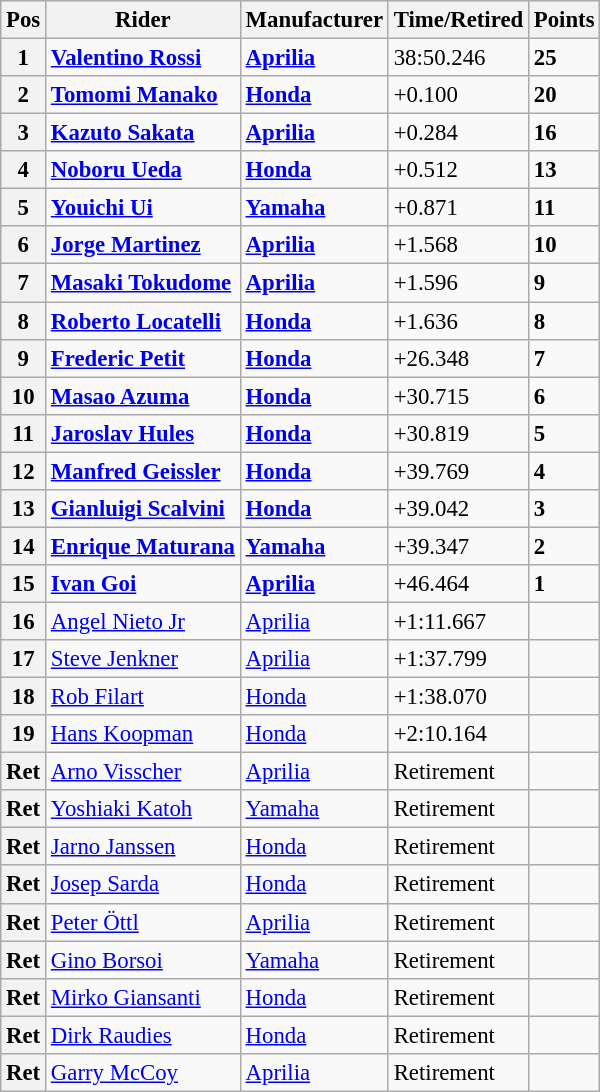<table class="wikitable" style="font-size: 95%;">
<tr>
<th>Pos</th>
<th>Rider</th>
<th>Manufacturer</th>
<th>Time/Retired</th>
<th>Points</th>
</tr>
<tr>
<th>1</th>
<td> <strong><a href='#'>Valentino Rossi</a></strong></td>
<td><strong><a href='#'>Aprilia</a></strong></td>
<td>38:50.246</td>
<td><strong>25</strong></td>
</tr>
<tr>
<th>2</th>
<td> <strong><a href='#'>Tomomi Manako</a></strong></td>
<td><strong><a href='#'>Honda</a></strong></td>
<td>+0.100</td>
<td><strong>20</strong></td>
</tr>
<tr>
<th>3</th>
<td> <strong><a href='#'>Kazuto Sakata</a></strong></td>
<td><strong><a href='#'>Aprilia</a></strong></td>
<td>+0.284</td>
<td><strong>16</strong></td>
</tr>
<tr>
<th>4</th>
<td> <strong><a href='#'>Noboru Ueda</a></strong></td>
<td><strong><a href='#'>Honda</a></strong></td>
<td>+0.512</td>
<td><strong>13</strong></td>
</tr>
<tr>
<th>5</th>
<td> <strong><a href='#'>Youichi Ui</a></strong></td>
<td><strong><a href='#'>Yamaha</a></strong></td>
<td>+0.871</td>
<td><strong>11</strong></td>
</tr>
<tr>
<th>6</th>
<td> <strong><a href='#'>Jorge Martinez</a></strong></td>
<td><strong><a href='#'>Aprilia</a></strong></td>
<td>+1.568</td>
<td><strong>10</strong></td>
</tr>
<tr>
<th>7</th>
<td> <strong><a href='#'>Masaki Tokudome</a></strong></td>
<td><strong><a href='#'>Aprilia</a></strong></td>
<td>+1.596</td>
<td><strong>9</strong></td>
</tr>
<tr>
<th>8</th>
<td> <strong><a href='#'>Roberto Locatelli</a></strong></td>
<td><strong><a href='#'>Honda</a></strong></td>
<td>+1.636</td>
<td><strong>8</strong></td>
</tr>
<tr>
<th>9</th>
<td> <strong><a href='#'>Frederic Petit</a></strong></td>
<td><strong><a href='#'>Honda</a></strong></td>
<td>+26.348</td>
<td><strong>7</strong></td>
</tr>
<tr>
<th>10</th>
<td> <strong><a href='#'>Masao Azuma</a></strong></td>
<td><strong><a href='#'>Honda</a></strong></td>
<td>+30.715</td>
<td><strong>6</strong></td>
</tr>
<tr>
<th>11</th>
<td> <strong><a href='#'>Jaroslav Hules</a></strong></td>
<td><strong><a href='#'>Honda</a></strong></td>
<td>+30.819</td>
<td><strong>5</strong></td>
</tr>
<tr>
<th>12</th>
<td> <strong><a href='#'>Manfred Geissler</a></strong></td>
<td><strong><a href='#'>Honda</a></strong></td>
<td>+39.769</td>
<td><strong>4</strong></td>
</tr>
<tr>
<th>13</th>
<td> <strong><a href='#'>Gianluigi Scalvini</a></strong></td>
<td><strong><a href='#'>Honda</a></strong></td>
<td>+39.042</td>
<td><strong>3</strong></td>
</tr>
<tr>
<th>14</th>
<td> <strong><a href='#'>Enrique Maturana</a></strong></td>
<td><strong><a href='#'>Yamaha</a></strong></td>
<td>+39.347</td>
<td><strong>2</strong></td>
</tr>
<tr>
<th>15</th>
<td> <strong><a href='#'>Ivan Goi</a></strong></td>
<td><strong><a href='#'>Aprilia</a></strong></td>
<td>+46.464</td>
<td><strong>1</strong></td>
</tr>
<tr>
<th>16</th>
<td> <a href='#'>Angel Nieto Jr</a></td>
<td><a href='#'>Aprilia</a></td>
<td>+1:11.667</td>
<td></td>
</tr>
<tr>
<th>17</th>
<td> <a href='#'>Steve Jenkner</a></td>
<td><a href='#'>Aprilia</a></td>
<td>+1:37.799</td>
<td></td>
</tr>
<tr>
<th>18</th>
<td> <a href='#'>Rob Filart</a></td>
<td><a href='#'>Honda</a></td>
<td>+1:38.070</td>
<td></td>
</tr>
<tr>
<th>19</th>
<td> <a href='#'>Hans Koopman</a></td>
<td><a href='#'>Honda</a></td>
<td>+2:10.164</td>
<td></td>
</tr>
<tr>
<th>Ret</th>
<td> <a href='#'>Arno Visscher</a></td>
<td><a href='#'>Aprilia</a></td>
<td>Retirement</td>
<td></td>
</tr>
<tr>
<th>Ret</th>
<td> <a href='#'>Yoshiaki Katoh</a></td>
<td><a href='#'>Yamaha</a></td>
<td>Retirement</td>
<td></td>
</tr>
<tr>
<th>Ret</th>
<td> <a href='#'>Jarno Janssen</a></td>
<td><a href='#'>Honda</a></td>
<td>Retirement</td>
<td></td>
</tr>
<tr>
<th>Ret</th>
<td> <a href='#'>Josep Sarda</a></td>
<td><a href='#'>Honda</a></td>
<td>Retirement</td>
<td></td>
</tr>
<tr>
<th>Ret</th>
<td> <a href='#'>Peter Öttl</a></td>
<td><a href='#'>Aprilia</a></td>
<td>Retirement</td>
<td></td>
</tr>
<tr>
<th>Ret</th>
<td> <a href='#'>Gino Borsoi</a></td>
<td><a href='#'>Yamaha</a></td>
<td>Retirement</td>
<td></td>
</tr>
<tr>
<th>Ret</th>
<td> <a href='#'>Mirko Giansanti</a></td>
<td><a href='#'>Honda</a></td>
<td>Retirement</td>
<td></td>
</tr>
<tr>
<th>Ret</th>
<td> <a href='#'>Dirk Raudies</a></td>
<td><a href='#'>Honda</a></td>
<td>Retirement</td>
<td></td>
</tr>
<tr>
<th>Ret</th>
<td> <a href='#'>Garry McCoy</a></td>
<td><a href='#'>Aprilia</a></td>
<td>Retirement</td>
<td></td>
</tr>
</table>
